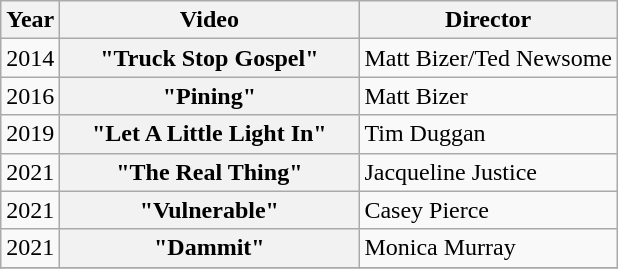<table class="wikitable plainrowheaders">
<tr>
<th>Year</th>
<th style="width:12em;">Video</th>
<th>Director</th>
</tr>
<tr>
<td>2014</td>
<th scope="row">"Truck Stop Gospel"</th>
<td>Matt Bizer/Ted Newsome</td>
</tr>
<tr>
<td>2016</td>
<th scope="row">"Pining"</th>
<td>Matt Bizer</td>
</tr>
<tr>
<td>2019</td>
<th scope="row">"Let A Little Light In"</th>
<td>Tim Duggan</td>
</tr>
<tr>
<td>2021</td>
<th scope="row">"The Real Thing"</th>
<td>Jacqueline Justice</td>
</tr>
<tr>
<td>2021</td>
<th scope="row">"Vulnerable"</th>
<td>Casey Pierce</td>
</tr>
<tr>
<td>2021</td>
<th scope="row">"Dammit"</th>
<td>Monica Murray</td>
</tr>
<tr>
</tr>
</table>
